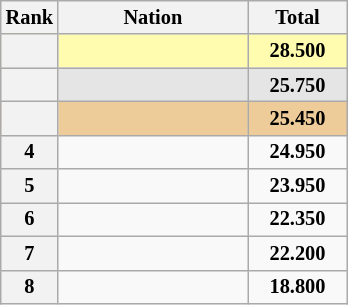<table class="wikitable sortable" style="text-align:center; font-size:85%">
<tr>
<th scope="col" style="width:25px;">Rank</th>
<th scope="col" style="width:120px;">Nation</th>
<th scope="col" style="width:60px;">Total</th>
</tr>
<tr bgcolor="fffcaf">
<th scope="row"></th>
<td align="left"></td>
<td><strong>28.500</strong></td>
</tr>
<tr bgcolor="e5e5e5">
<th scope="row"></th>
<td align="left"></td>
<td><strong>25.750</strong></td>
</tr>
<tr bgcolor="eecc99">
<th scope="row"></th>
<td align="left"></td>
<td><strong>25.450</strong></td>
</tr>
<tr>
<th scope="row">4</th>
<td align="left"></td>
<td><strong>24.950</strong></td>
</tr>
<tr>
<th scope="row">5</th>
<td align="left"></td>
<td><strong>23.950</strong></td>
</tr>
<tr>
<th scope="row">6</th>
<td align="left"></td>
<td><strong>22.350</strong></td>
</tr>
<tr>
<th scope="row">7</th>
<td align="left"></td>
<td><strong>22.200</strong></td>
</tr>
<tr>
<th scope="row">8</th>
<td align="left"></td>
<td><strong>18.800</strong></td>
</tr>
</table>
